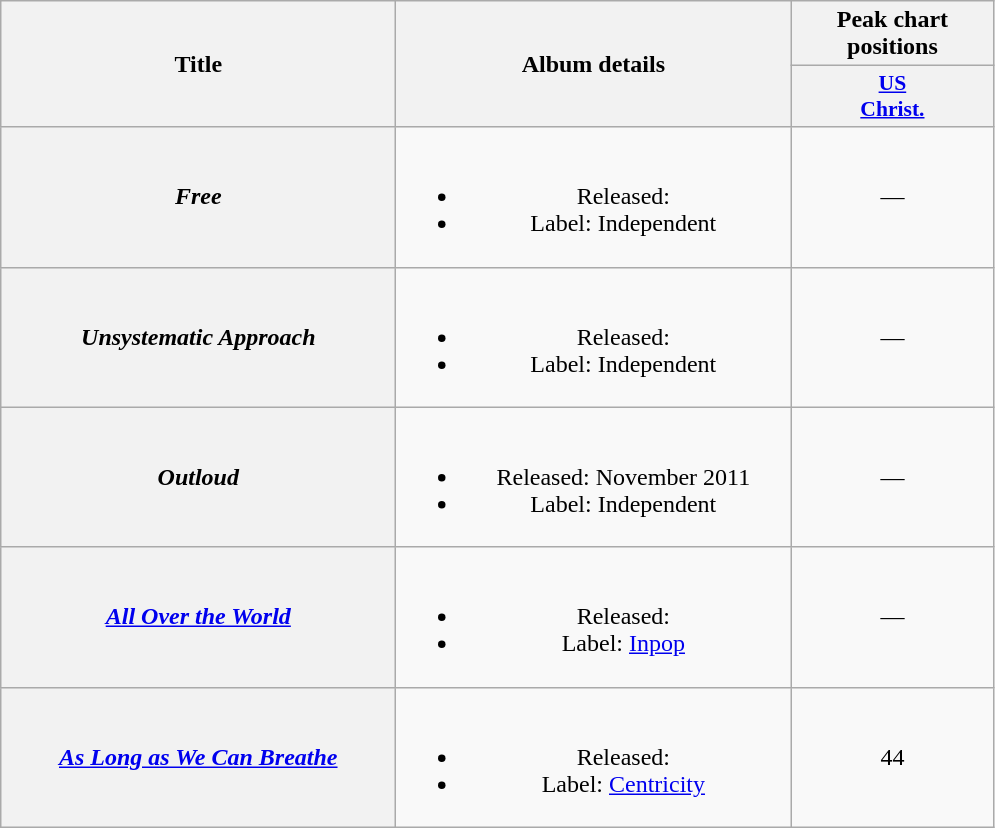<table class="wikitable plainrowheaders" style="text-align:center;">
<tr>
<th scope="col" rowspan="2" style="width:16em;">Title</th>
<th scope="col" rowspan="2" style="width:16em;">Album details</th>
<th scope="col" style="width:8em;">Peak chart positions</th>
</tr>
<tr>
<th style="width:3em; font-size:90%"><a href='#'>US<br>Christ.</a></th>
</tr>
<tr>
<th scope="row"><em>Free</em></th>
<td><br><ul><li>Released: </li><li>Label: Independent</li></ul></td>
<td>—</td>
</tr>
<tr>
<th scope="row"><em>Unsystematic Approach</em></th>
<td><br><ul><li>Released: </li><li>Label: Independent</li></ul></td>
<td>—</td>
</tr>
<tr>
<th scope="row"><em>Outloud</em></th>
<td><br><ul><li>Released: November 2011</li><li>Label: Independent</li></ul></td>
<td>—</td>
</tr>
<tr>
<th scope="row"><em><a href='#'>All Over the World</a></em></th>
<td><br><ul><li>Released: </li><li>Label: <a href='#'>Inpop</a></li></ul></td>
<td>—</td>
</tr>
<tr>
<th scope="row"><em><a href='#'>As Long as We Can Breathe</a></em></th>
<td><br><ul><li>Released: </li><li>Label: <a href='#'>Centricity</a></li></ul></td>
<td>44</td>
</tr>
</table>
